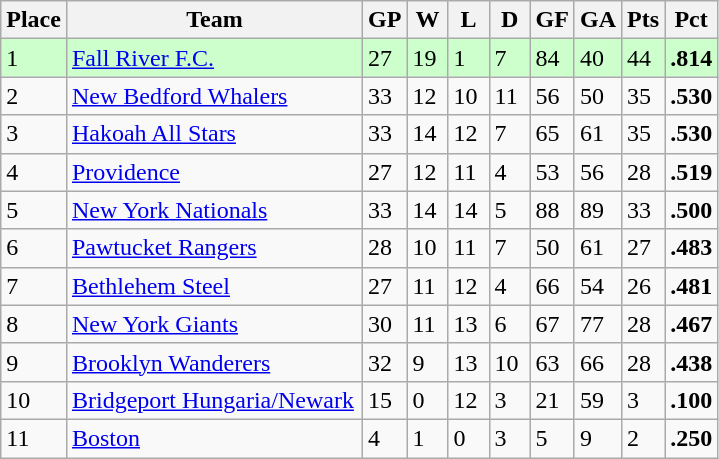<table class="wikitable">
<tr>
<th>Place</th>
<th width="190">Team</th>
<th width="20">GP</th>
<th width="20">W</th>
<th width="20">L</th>
<th width="20">D</th>
<th width="20">GF</th>
<th width="20">GA</th>
<th>Pts</th>
<th>Pct</th>
</tr>
<tr bgcolor=#ccffcc>
<td>1</td>
<td><a href='#'>Fall River F.C.</a></td>
<td>27</td>
<td>19</td>
<td>1</td>
<td>7</td>
<td>84</td>
<td>40</td>
<td>44</td>
<td><strong>.814</strong></td>
</tr>
<tr>
<td>2</td>
<td><a href='#'>New Bedford Whalers</a></td>
<td>33</td>
<td>12</td>
<td>10</td>
<td>11</td>
<td>56</td>
<td>50</td>
<td>35</td>
<td><strong>.530</strong></td>
</tr>
<tr>
<td>3</td>
<td><a href='#'>Hakoah All Stars</a></td>
<td>33</td>
<td>14</td>
<td>12</td>
<td>7</td>
<td>65</td>
<td>61</td>
<td>35</td>
<td><strong>.530</strong></td>
</tr>
<tr>
<td>4</td>
<td><a href='#'>Providence</a></td>
<td>27</td>
<td>12</td>
<td>11</td>
<td>4</td>
<td>53</td>
<td>56</td>
<td>28</td>
<td><strong>.519</strong></td>
</tr>
<tr>
<td>5</td>
<td><a href='#'>New York Nationals</a></td>
<td>33</td>
<td>14</td>
<td>14</td>
<td>5</td>
<td>88</td>
<td>89</td>
<td>33</td>
<td><strong>.500</strong></td>
</tr>
<tr>
<td>6</td>
<td><a href='#'>Pawtucket Rangers</a></td>
<td>28</td>
<td>10</td>
<td>11</td>
<td>7</td>
<td>50</td>
<td>61</td>
<td>27</td>
<td><strong>.483</strong></td>
</tr>
<tr>
<td>7</td>
<td><a href='#'>Bethlehem Steel</a></td>
<td>27</td>
<td>11</td>
<td>12</td>
<td>4</td>
<td>66</td>
<td>54</td>
<td>26</td>
<td><strong>.481</strong></td>
</tr>
<tr>
<td>8</td>
<td><a href='#'>New York Giants</a></td>
<td>30</td>
<td>11</td>
<td>13</td>
<td>6</td>
<td>67</td>
<td>77</td>
<td>28</td>
<td><strong>.467</strong></td>
</tr>
<tr>
<td>9</td>
<td><a href='#'>Brooklyn Wanderers</a></td>
<td>32</td>
<td>9</td>
<td>13</td>
<td>10</td>
<td>63</td>
<td>66</td>
<td>28</td>
<td><strong>.438</strong></td>
</tr>
<tr>
<td>10</td>
<td><a href='#'>Bridgeport Hungaria/Newark</a></td>
<td>15</td>
<td>0</td>
<td>12</td>
<td>3</td>
<td>21</td>
<td>59</td>
<td>3</td>
<td><strong>.100</strong></td>
</tr>
<tr>
<td>11</td>
<td><a href='#'>Boston</a></td>
<td>4</td>
<td>1</td>
<td>0</td>
<td>3</td>
<td>5</td>
<td>9</td>
<td>2</td>
<td><strong>.250</strong></td>
</tr>
</table>
